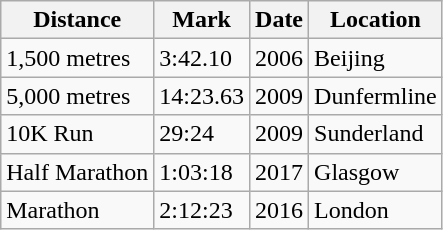<table class="wikitable">
<tr>
<th>Distance</th>
<th>Mark</th>
<th>Date</th>
<th>Location</th>
</tr>
<tr>
<td>1,500 metres</td>
<td>3:42.10</td>
<td>2006</td>
<td>Beijing</td>
</tr>
<tr>
<td>5,000 metres</td>
<td>14:23.63</td>
<td>2009</td>
<td>Dunfermline</td>
</tr>
<tr>
<td>10K Run</td>
<td>29:24</td>
<td>2009</td>
<td>Sunderland</td>
</tr>
<tr>
<td>Half Marathon</td>
<td>1:03:18</td>
<td>2017</td>
<td>Glasgow</td>
</tr>
<tr>
<td>Marathon</td>
<td>2:12:23</td>
<td>2016</td>
<td>London</td>
</tr>
</table>
